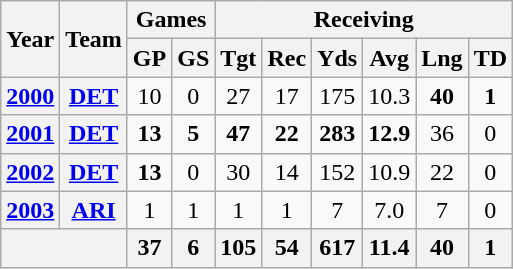<table class="wikitable" style="text-align:center">
<tr>
<th rowspan="2">Year</th>
<th rowspan="2">Team</th>
<th colspan="2">Games</th>
<th colspan="6">Receiving</th>
</tr>
<tr>
<th>GP</th>
<th>GS</th>
<th>Tgt</th>
<th>Rec</th>
<th>Yds</th>
<th>Avg</th>
<th>Lng</th>
<th>TD</th>
</tr>
<tr>
<th><a href='#'>2000</a></th>
<th><a href='#'>DET</a></th>
<td>10</td>
<td>0</td>
<td>27</td>
<td>17</td>
<td>175</td>
<td>10.3</td>
<td><strong>40</strong></td>
<td><strong>1</strong></td>
</tr>
<tr>
<th><a href='#'>2001</a></th>
<th><a href='#'>DET</a></th>
<td><strong>13</strong></td>
<td><strong>5</strong></td>
<td><strong>47</strong></td>
<td><strong>22</strong></td>
<td><strong>283</strong></td>
<td><strong>12.9</strong></td>
<td>36</td>
<td>0</td>
</tr>
<tr>
<th><a href='#'>2002</a></th>
<th><a href='#'>DET</a></th>
<td><strong>13</strong></td>
<td>0</td>
<td>30</td>
<td>14</td>
<td>152</td>
<td>10.9</td>
<td>22</td>
<td>0</td>
</tr>
<tr>
<th><a href='#'>2003</a></th>
<th><a href='#'>ARI</a></th>
<td>1</td>
<td>1</td>
<td>1</td>
<td>1</td>
<td>7</td>
<td>7.0</td>
<td>7</td>
<td>0</td>
</tr>
<tr>
<th colspan="2"></th>
<th>37</th>
<th>6</th>
<th>105</th>
<th>54</th>
<th>617</th>
<th>11.4</th>
<th>40</th>
<th>1</th>
</tr>
</table>
